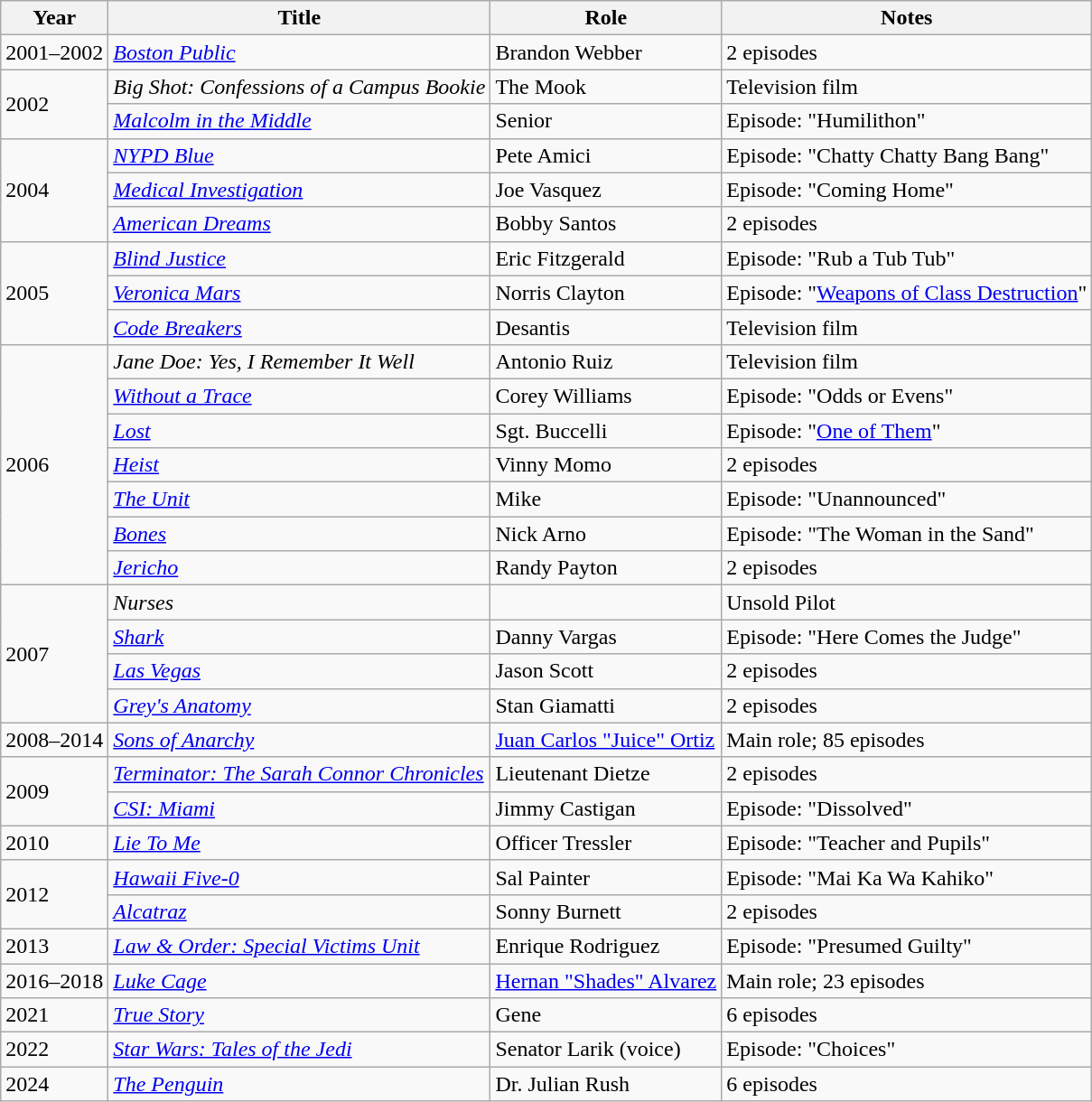<table class="wikitable sortable">
<tr>
<th>Year</th>
<th>Title</th>
<th>Role</th>
<th class="unsortable">Notes</th>
</tr>
<tr>
<td>2001–2002</td>
<td><em><a href='#'>Boston Public</a></em></td>
<td>Brandon Webber</td>
<td>2 episodes</td>
</tr>
<tr>
<td rowspan="2">2002</td>
<td><em>Big Shot: Confessions of a Campus Bookie</em></td>
<td>The Mook</td>
<td>Television film</td>
</tr>
<tr>
<td><em><a href='#'>Malcolm in the Middle</a></em></td>
<td>Senior</td>
<td>Episode: "Humilithon"</td>
</tr>
<tr>
<td rowspan="3">2004</td>
<td><em><a href='#'>NYPD Blue</a></em></td>
<td>Pete Amici</td>
<td>Episode: "Chatty Chatty Bang Bang"</td>
</tr>
<tr>
<td><em><a href='#'>Medical Investigation</a></em></td>
<td>Joe Vasquez</td>
<td>Episode: "Coming Home"</td>
</tr>
<tr>
<td><em><a href='#'>American Dreams</a></em></td>
<td>Bobby Santos</td>
<td>2 episodes</td>
</tr>
<tr>
<td rowspan="3">2005</td>
<td><em><a href='#'>Blind Justice</a></em></td>
<td>Eric Fitzgerald</td>
<td>Episode: "Rub a Tub Tub"</td>
</tr>
<tr>
<td><em><a href='#'>Veronica Mars</a></em></td>
<td>Norris Clayton</td>
<td>Episode: "<a href='#'>Weapons of Class Destruction</a>"</td>
</tr>
<tr>
<td><em><a href='#'>Code Breakers</a></em></td>
<td>Desantis</td>
<td>Television film</td>
</tr>
<tr>
<td rowspan="7">2006</td>
<td><em>Jane Doe: Yes, I Remember It Well</em></td>
<td>Antonio Ruiz</td>
<td>Television film</td>
</tr>
<tr>
<td><em><a href='#'>Without a Trace</a></em></td>
<td>Corey Williams</td>
<td>Episode: "Odds or Evens"</td>
</tr>
<tr>
<td><em><a href='#'>Lost</a></em></td>
<td>Sgt. Buccelli</td>
<td>Episode: "<a href='#'>One of Them</a>"</td>
</tr>
<tr>
<td><em><a href='#'>Heist</a></em></td>
<td>Vinny Momo</td>
<td>2 episodes</td>
</tr>
<tr>
<td><em><a href='#'>The Unit</a></em></td>
<td>Mike</td>
<td>Episode: "Unannounced"</td>
</tr>
<tr>
<td><em><a href='#'>Bones</a></em></td>
<td>Nick Arno</td>
<td>Episode: "The Woman in the Sand"</td>
</tr>
<tr>
<td><em><a href='#'>Jericho</a></em></td>
<td>Randy Payton</td>
<td>2 episodes</td>
</tr>
<tr>
<td rowspan="4">2007</td>
<td><em>Nurses</em></td>
<td></td>
<td>Unsold Pilot</td>
</tr>
<tr>
<td><em><a href='#'>Shark</a></em></td>
<td>Danny Vargas</td>
<td>Episode: "Here Comes the Judge"</td>
</tr>
<tr>
<td><em><a href='#'>Las Vegas</a></em></td>
<td>Jason Scott</td>
<td>2 episodes</td>
</tr>
<tr>
<td><em><a href='#'>Grey's Anatomy</a></em></td>
<td>Stan Giamatti</td>
<td>2 episodes</td>
</tr>
<tr>
<td>2008–2014</td>
<td><em><a href='#'>Sons of Anarchy</a></em></td>
<td><a href='#'>Juan Carlos "Juice" Ortiz</a></td>
<td>Main role; 85 episodes</td>
</tr>
<tr>
<td rowspan="2">2009</td>
<td><em><a href='#'>Terminator: The Sarah Connor Chronicles</a></em></td>
<td>Lieutenant Dietze</td>
<td>2 episodes</td>
</tr>
<tr>
<td><em><a href='#'>CSI: Miami</a></em></td>
<td>Jimmy Castigan</td>
<td>Episode: "Dissolved"</td>
</tr>
<tr>
<td>2010</td>
<td><em><a href='#'>Lie To Me</a></em></td>
<td>Officer Tressler</td>
<td>Episode: "Teacher and Pupils"</td>
</tr>
<tr>
<td rowspan="2">2012</td>
<td><em><a href='#'>Hawaii Five-0</a></em></td>
<td>Sal Painter</td>
<td>Episode: "Mai Ka Wa Kahiko"</td>
</tr>
<tr>
<td><em><a href='#'>Alcatraz</a></em></td>
<td>Sonny Burnett</td>
<td>2 episodes</td>
</tr>
<tr>
<td>2013</td>
<td><em><a href='#'>Law & Order: Special Victims Unit</a></em></td>
<td>Enrique Rodriguez</td>
<td>Episode: "Presumed Guilty"</td>
</tr>
<tr>
<td>2016–2018</td>
<td><em><a href='#'>Luke Cage</a></em></td>
<td><a href='#'>Hernan "Shades" Alvarez</a></td>
<td>Main role; 23 episodes</td>
</tr>
<tr>
<td>2021</td>
<td><em><a href='#'>True Story</a></em></td>
<td>Gene</td>
<td>6 episodes</td>
</tr>
<tr>
<td>2022</td>
<td><em><a href='#'>Star Wars: Tales of the Jedi</a></em></td>
<td>Senator Larik (voice)</td>
<td>Episode: "Choices"</td>
</tr>
<tr>
<td>2024</td>
<td><em><a href='#'>The Penguin</a></em></td>
<td>Dr. Julian Rush</td>
<td>6 episodes</td>
</tr>
</table>
